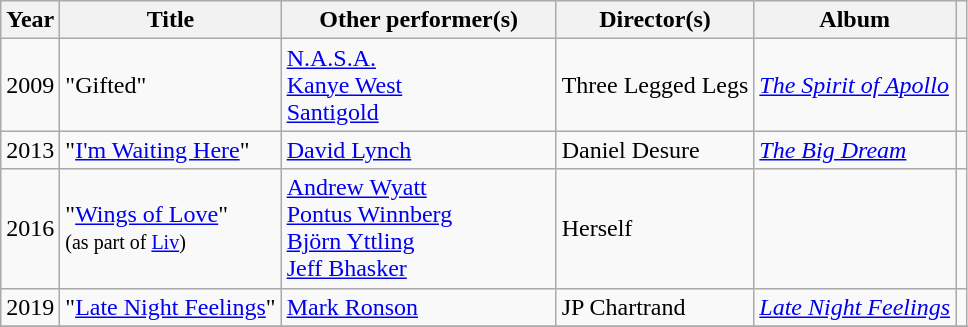<table class="wikitable plainrowheaders sortable" style="margin-right: 0;">
<tr>
<th scope="col">Year</th>
<th scope="col">Title</th>
<th scope="col" style="width: 11em;">Other performer(s)</th>
<th scope="col">Director(s)</th>
<th scope="col">Album</th>
<th scope="col" class="unsortable"></th>
</tr>
<tr>
<td>2009</td>
<td>"Gifted"</td>
<td><a href='#'>N.A.S.A.</a><br> <a href='#'>Kanye West</a><br> <a href='#'>Santigold</a></td>
<td>Three Legged Legs</td>
<td><em><a href='#'>The Spirit of Apollo</a></em></td>
<td></td>
</tr>
<tr>
<td>2013</td>
<td>"<a href='#'>I'm Waiting Here</a>"</td>
<td><a href='#'>David Lynch</a></td>
<td>Daniel Desure</td>
<td><em><a href='#'>The Big Dream</a></em></td>
<td></td>
</tr>
<tr>
<td>2016</td>
<td>"<a href='#'>Wings of Love</a>"<br><small>(as part of <a href='#'>Liv</a>)</small></td>
<td><a href='#'>Andrew Wyatt</a><br> <a href='#'>Pontus Winnberg</a><br> <a href='#'>Björn Yttling</a><br> <a href='#'>Jeff Bhasker</a></td>
<td>Herself</td>
<td></td>
<td></td>
</tr>
<tr>
<td>2019</td>
<td>"<a href='#'>Late Night Feelings</a>"</td>
<td><a href='#'>Mark Ronson</a></td>
<td>JP Chartrand</td>
<td><em><a href='#'>Late Night Feelings</a></em></td>
<td></td>
</tr>
<tr>
</tr>
</table>
